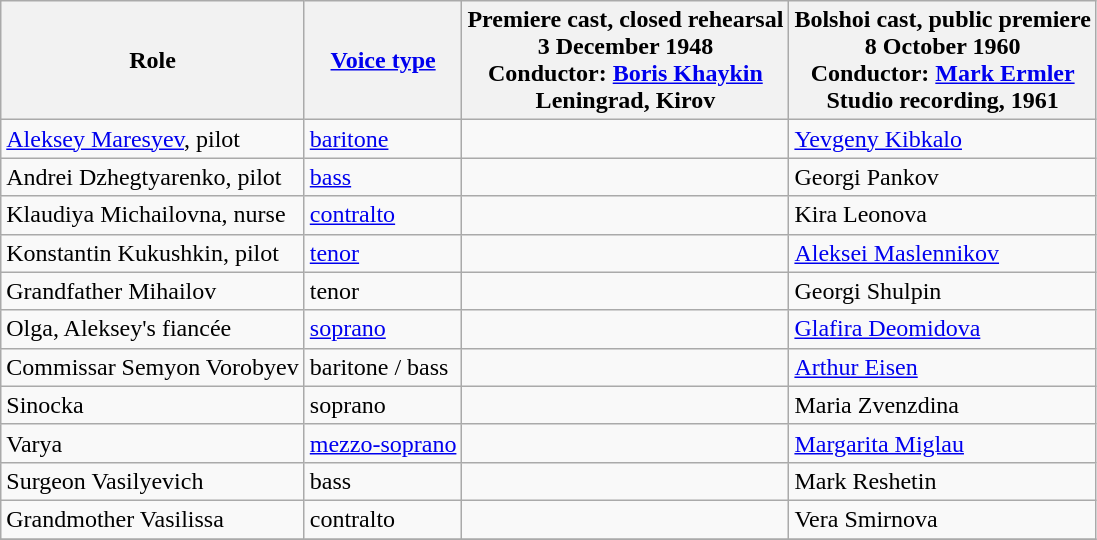<table class="wikitable">
<tr>
<th>Role</th>
<th><a href='#'>Voice type</a></th>
<th>Premiere cast, closed rehearsal<br>3 December 1948<br>Conductor: <a href='#'>Boris Khaykin</a><br>Leningrad, Kirov</th>
<th>Bolshoi cast, public premiere<br>8 October 1960<br>Conductor: <a href='#'>Mark Ermler</a><br>Studio recording, 1961</th>
</tr>
<tr>
<td><a href='#'>Aleksey Maresyev</a>, pilot</td>
<td><a href='#'>baritone</a></td>
<td></td>
<td><a href='#'>Yevgeny Kibkalo</a></td>
</tr>
<tr>
<td>Andrei Dzhegtyarenko, pilot</td>
<td><a href='#'>bass</a></td>
<td></td>
<td>Georgi Pankov</td>
</tr>
<tr>
<td>Klaudiya Michailovna, nurse</td>
<td><a href='#'>contralto</a></td>
<td></td>
<td>Kira Leonova</td>
</tr>
<tr>
<td>Konstantin Kukushkin, pilot</td>
<td><a href='#'>tenor</a></td>
<td></td>
<td><a href='#'>Aleksei Maslennikov</a></td>
</tr>
<tr>
<td>Grandfather Mihailov</td>
<td>tenor</td>
<td></td>
<td>Georgi Shulpin</td>
</tr>
<tr>
<td>Olga, Aleksey's fiancée</td>
<td><a href='#'>soprano</a></td>
<td></td>
<td><a href='#'>Glafira Deomidova</a></td>
</tr>
<tr>
<td>Commissar Semyon Vorobyev</td>
<td>baritone / bass</td>
<td></td>
<td><a href='#'>Arthur Eisen</a></td>
</tr>
<tr>
<td>Sinocka</td>
<td>soprano</td>
<td></td>
<td>Maria Zvenzdina</td>
</tr>
<tr>
<td>Varya</td>
<td><a href='#'>mezzo-soprano</a></td>
<td></td>
<td><a href='#'>Margarita Miglau</a></td>
</tr>
<tr>
<td>Surgeon Vasilyevich</td>
<td>bass</td>
<td></td>
<td>Mark Reshetin</td>
</tr>
<tr>
<td>Grandmother Vasilissa</td>
<td>contralto</td>
<td></td>
<td>Vera Smirnova</td>
</tr>
<tr>
</tr>
</table>
